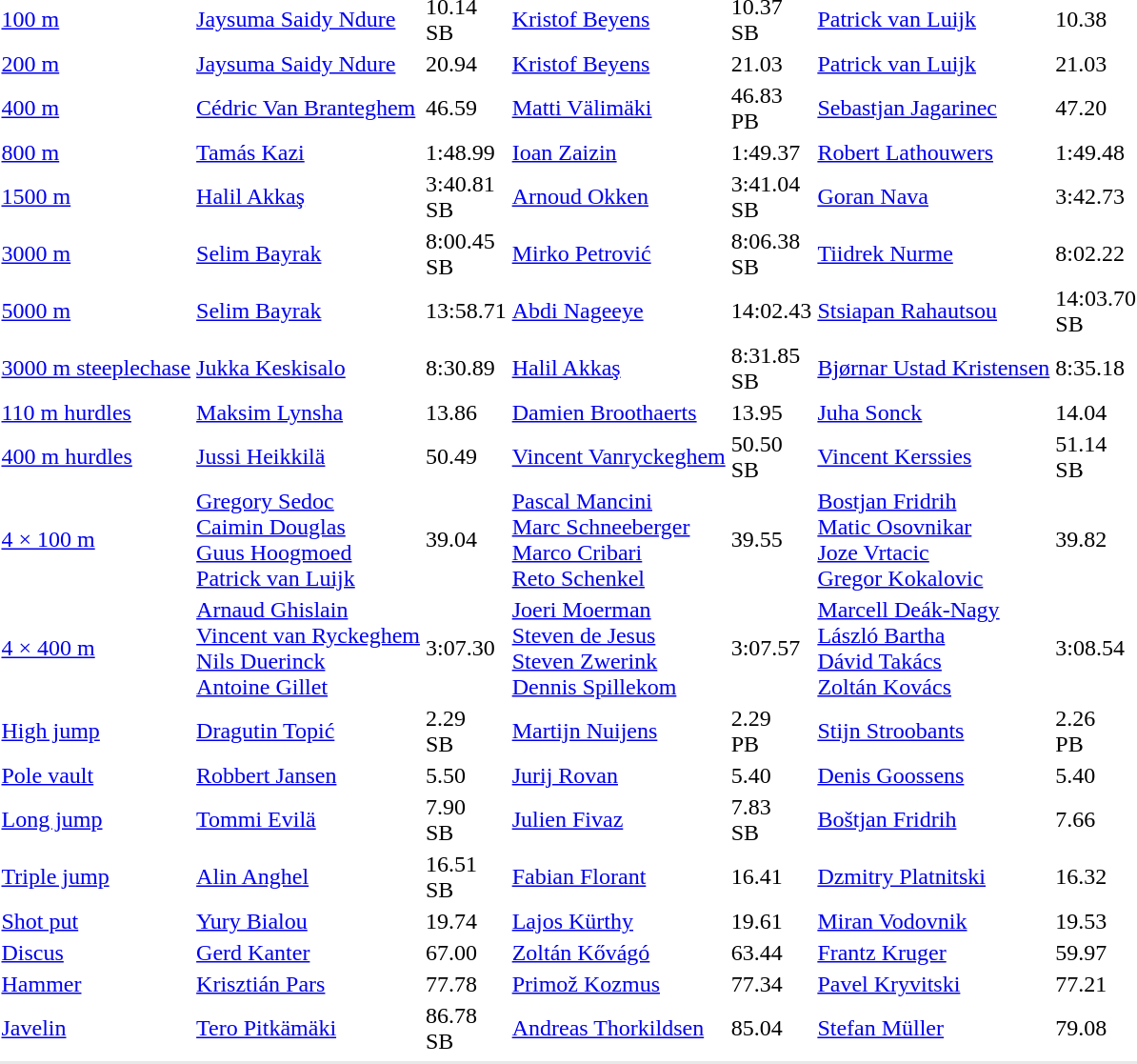<table>
<tr>
<td><a href='#'>100 m</a></td>
<td><a href='#'>Jaysuma Saidy Ndure</a> <br></td>
<td>10.14<br>SB</td>
<td><a href='#'>Kristof Beyens</a> <br></td>
<td>10.37<br>SB</td>
<td><a href='#'>Patrick van Luijk</a> <br></td>
<td>10.38</td>
</tr>
<tr>
<td><a href='#'>200 m</a></td>
<td><a href='#'>Jaysuma Saidy Ndure</a> <br></td>
<td>20.94</td>
<td><a href='#'>Kristof Beyens</a> <br></td>
<td>21.03</td>
<td><a href='#'>Patrick van Luijk</a> <br></td>
<td>21.03</td>
</tr>
<tr>
<td><a href='#'>400 m</a></td>
<td><a href='#'>Cédric Van Branteghem</a> <br></td>
<td>46.59</td>
<td><a href='#'>Matti Välimäki</a> <br></td>
<td>46.83<br>PB</td>
<td><a href='#'>Sebastjan Jagarinec</a> <br></td>
<td>47.20</td>
</tr>
<tr>
<td><a href='#'>800 m</a></td>
<td><a href='#'>Tamás Kazi</a> <br></td>
<td>1:48.99</td>
<td><a href='#'>Ioan Zaizin</a> <br></td>
<td>1:49.37</td>
<td><a href='#'>Robert Lathouwers</a> <br></td>
<td>1:49.48</td>
</tr>
<tr>
<td><a href='#'>1500 m</a></td>
<td><a href='#'>Halil Akkaş</a> <br></td>
<td>3:40.81<br>SB</td>
<td><a href='#'>Arnoud Okken</a> <br></td>
<td>3:41.04<br>SB</td>
<td><a href='#'>Goran Nava</a><br></td>
<td>3:42.73</td>
</tr>
<tr>
<td><a href='#'>3000 m</a></td>
<td><a href='#'>Selim Bayrak</a> <br></td>
<td>8:00.45<br>SB</td>
<td><a href='#'>Mirko Petrović</a> <br></td>
<td>8:06.38<br>SB</td>
<td><a href='#'>Tiidrek Nurme</a> <br></td>
<td>8:02.22</td>
</tr>
<tr>
<td><a href='#'>5000 m</a></td>
<td><a href='#'>Selim Bayrak</a> <br></td>
<td>13:58.71</td>
<td><a href='#'>Abdi Nageeye</a> <br></td>
<td>14:02.43</td>
<td><a href='#'>Stsiapan Rahautsou</a> <br></td>
<td>14:03.70<br>SB</td>
</tr>
<tr>
<td><a href='#'>3000 m steeplechase</a></td>
<td><a href='#'>Jukka Keskisalo</a><br></td>
<td>8:30.89</td>
<td><a href='#'>Halil Akkaş</a><br></td>
<td>8:31.85<br>SB</td>
<td><a href='#'>Bjørnar Ustad Kristensen</a><br></td>
<td>8:35.18</td>
</tr>
<tr>
<td><a href='#'>110 m hurdles</a></td>
<td><a href='#'>Maksim Lynsha</a> <br></td>
<td>13.86</td>
<td><a href='#'>Damien Broothaerts</a> <br></td>
<td>13.95</td>
<td><a href='#'>Juha Sonck</a> <br></td>
<td>14.04</td>
</tr>
<tr>
<td><a href='#'>400 m hurdles</a></td>
<td><a href='#'>Jussi Heikkilä</a> <br></td>
<td>50.49</td>
<td><a href='#'>Vincent Vanryckeghem</a> <br></td>
<td>50.50<br>SB</td>
<td><a href='#'>Vincent Kerssies</a> <br></td>
<td>51.14<br>SB</td>
</tr>
<tr>
<td><a href='#'>4 × 100 m</a></td>
<td><a href='#'>Gregory Sedoc</a><br><a href='#'>Caimin Douglas</a><br><a href='#'>Guus Hoogmoed</a><br><a href='#'>Patrick van Luijk</a> <br></td>
<td>39.04</td>
<td><a href='#'>Pascal Mancini</a><br><a href='#'>Marc Schneeberger</a><br><a href='#'>Marco Cribari</a><br><a href='#'>Reto Schenkel</a> <br></td>
<td>39.55</td>
<td><a href='#'>Bostjan Fridrih</a><br><a href='#'>Matic Osovnikar</a><br><a href='#'>Joze Vrtacic</a><br> <a href='#'>Gregor Kokalovic</a> <br></td>
<td>39.82</td>
</tr>
<tr>
<td><a href='#'>4 × 400 m</a></td>
<td><a href='#'>Arnaud Ghislain</a><br><a href='#'>Vincent van Ryckeghem</a><br><a href='#'>Nils Duerinck</a><br><a href='#'>Antoine Gillet</a><br></td>
<td>3:07.30</td>
<td><a href='#'>Joeri Moerman</a><br><a href='#'>Steven de Jesus</a><br><a href='#'>Steven Zwerink</a> <br><a href='#'>Dennis Spillekom</a><br></td>
<td>3:07.57</td>
<td><a href='#'>Marcell Deák-Nagy</a><br><a href='#'>László Bartha</a><br><a href='#'>Dávid Takács</a><br><a href='#'>Zoltán Kovács</a> <br></td>
<td>3:08.54</td>
</tr>
<tr>
<td><a href='#'>High jump</a></td>
<td><a href='#'>Dragutin Topić</a> <br></td>
<td>2.29<br>SB</td>
<td><a href='#'>Martijn Nuijens</a> <br></td>
<td>2.29<br>PB</td>
<td><a href='#'>Stijn Stroobants</a> <br></td>
<td>2.26<br>PB</td>
</tr>
<tr>
<td><a href='#'>Pole vault</a></td>
<td><a href='#'>Robbert Jansen</a> <br></td>
<td>5.50</td>
<td><a href='#'>Jurij Rovan</a> <br></td>
<td>5.40</td>
<td><a href='#'>Denis Goossens</a> <br></td>
<td>5.40</td>
</tr>
<tr>
<td><a href='#'>Long jump</a></td>
<td><a href='#'>Tommi Evilä</a> <br></td>
<td>7.90<br>SB</td>
<td><a href='#'>Julien Fivaz</a> <br></td>
<td>7.83<br>SB</td>
<td><a href='#'>Boštjan Fridrih</a> <br></td>
<td>7.66</td>
</tr>
<tr>
<td><a href='#'>Triple jump</a></td>
<td><a href='#'>Alin Anghel</a> <br></td>
<td>16.51<br>SB</td>
<td><a href='#'>Fabian Florant</a> <br></td>
<td>16.41</td>
<td><a href='#'>Dzmitry Platnitski</a> <br></td>
<td>16.32</td>
</tr>
<tr>
<td><a href='#'>Shot put</a></td>
<td><a href='#'>Yury Bialou</a> <br></td>
<td>19.74</td>
<td><a href='#'>Lajos Kürthy</a> <br></td>
<td>19.61</td>
<td><a href='#'>Miran Vodovnik</a> <br></td>
<td>19.53</td>
</tr>
<tr>
<td><a href='#'>Discus</a></td>
<td><a href='#'>Gerd Kanter</a> <br></td>
<td>67.00</td>
<td><a href='#'>Zoltán Kővágó</a> <br></td>
<td>63.44</td>
<td><a href='#'>Frantz Kruger</a> <br></td>
<td>59.97</td>
</tr>
<tr>
<td><a href='#'>Hammer</a></td>
<td><a href='#'>Krisztián Pars</a> <br></td>
<td>77.78</td>
<td><a href='#'>Primož Kozmus</a> <br></td>
<td>77.34</td>
<td><a href='#'>Pavel Kryvitski</a> <br></td>
<td>77.21</td>
</tr>
<tr>
<td><a href='#'>Javelin</a></td>
<td><a href='#'>Tero Pitkämäki</a> <br></td>
<td>86.78<br>SB</td>
<td><a href='#'>Andreas Thorkildsen</a> <br></td>
<td>85.04</td>
<td><a href='#'>Stefan Müller</a> <br></td>
<td>79.08</td>
</tr>
<tr>
</tr>
<tr bgcolor= e8e8e8>
<td colspan=7></td>
</tr>
</table>
